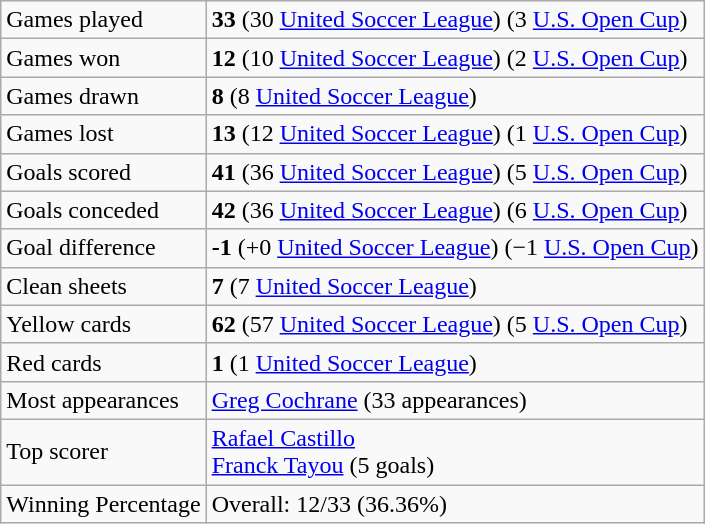<table class="wikitable">
<tr>
<td>Games played</td>
<td><strong>33</strong> (30 <a href='#'>United Soccer League</a>) (3 <a href='#'>U.S. Open Cup</a>)</td>
</tr>
<tr>
<td>Games won</td>
<td><strong>12</strong> (10 <a href='#'>United Soccer League</a>) (2 <a href='#'>U.S. Open Cup</a>)</td>
</tr>
<tr>
<td>Games drawn</td>
<td><strong>8</strong> (8 <a href='#'>United Soccer League</a>)</td>
</tr>
<tr>
<td>Games lost</td>
<td><strong>13</strong> (12 <a href='#'>United Soccer League</a>) (1 <a href='#'>U.S. Open Cup</a>)</td>
</tr>
<tr>
<td>Goals scored</td>
<td><strong>41</strong> (36 <a href='#'>United Soccer League</a>) (5 <a href='#'>U.S. Open Cup</a>)</td>
</tr>
<tr>
<td>Goals conceded</td>
<td><strong>42</strong> (36 <a href='#'>United Soccer League</a>) (6 <a href='#'>U.S. Open Cup</a>)</td>
</tr>
<tr>
<td>Goal difference</td>
<td><strong>-1</strong> (+0 <a href='#'>United Soccer League</a>) (−1 <a href='#'>U.S. Open Cup</a>)</td>
</tr>
<tr>
<td>Clean sheets</td>
<td><strong>7</strong> (7 <a href='#'>United Soccer League</a>)</td>
</tr>
<tr>
<td>Yellow cards</td>
<td><strong>62</strong> (57 <a href='#'>United Soccer League</a>) (5 <a href='#'>U.S. Open Cup</a>)</td>
</tr>
<tr>
<td>Red cards</td>
<td><strong>1</strong> (1 <a href='#'>United Soccer League</a>)</td>
</tr>
<tr>
<td>Most appearances</td>
<td> <a href='#'>Greg Cochrane</a> (33 appearances)</td>
</tr>
<tr>
<td>Top scorer</td>
<td> <a href='#'>Rafael Castillo</a> <br>  <a href='#'>Franck Tayou</a> (5 goals)</td>
</tr>
<tr>
<td>Winning Percentage</td>
<td>Overall: 12/33 (36.36%)</td>
</tr>
</table>
